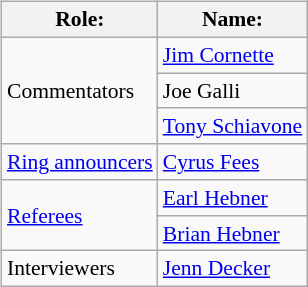<table class=wikitable style="font-size:90%; margin: 0.5em 0 0.5em 1em; float: right; clear: right;">
<tr>
<th>Role:</th>
<th>Name:</th>
</tr>
<tr>
<td rowspan=3>Commentators</td>
<td><a href='#'>Jim Cornette</a></td>
</tr>
<tr>
<td>Joe Galli</td>
</tr>
<tr>
<td><a href='#'>Tony Schiavone</a></td>
</tr>
<tr>
<td rowspan=1><a href='#'>Ring announcers</a></td>
<td><a href='#'>Cyrus Fees</a></td>
</tr>
<tr>
<td rowspan=2><a href='#'>Referees</a></td>
<td><a href='#'>Earl Hebner</a></td>
</tr>
<tr>
<td><a href='#'>Brian Hebner</a></td>
</tr>
<tr>
<td rowspan=1>Interviewers</td>
<td><a href='#'>Jenn Decker</a></td>
</tr>
</table>
